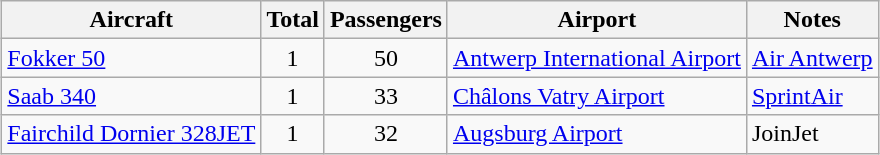<table class="wikitable" style="text-align:center; margin:0.5em auto">
<tr>
<th>Aircraft</th>
<th>Total</th>
<th>Passengers</th>
<th>Airport</th>
<th>Notes</th>
</tr>
<tr>
<td align="left"><a href='#'>Fokker 50</a></td>
<td>1</td>
<td>50</td>
<td align="left"><a href='#'>Antwerp International Airport</a></td>
<td align="left"><a href='#'>Air Antwerp</a></td>
</tr>
<tr>
<td align="left"><a href='#'>Saab 340</a></td>
<td>1</td>
<td>33</td>
<td align="left"><a href='#'>Châlons Vatry Airport</a></td>
<td align="left"><a href='#'>SprintAir</a></td>
</tr>
<tr>
<td align="left"><a href='#'>Fairchild Dornier 328JET</a></td>
<td>1</td>
<td>32</td>
<td align="left"><a href='#'>Augsburg Airport</a></td>
<td align="left">JoinJet</td>
</tr>
</table>
